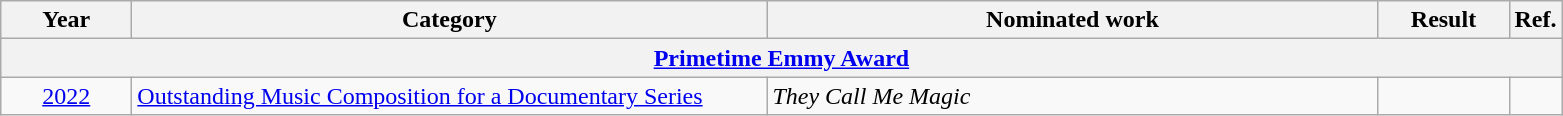<table class=wikitable>
<tr>
<th scope="col" style="width:5em;">Year</th>
<th scope="col" style="width:26em;">Category</th>
<th scope="col" style="width:25em;">Nominated work</th>
<th scope="col" style="width:5em;">Result</th>
<th>Ref.</th>
</tr>
<tr>
<th colspan=5><a href='#'>Primetime Emmy Award</a></th>
</tr>
<tr>
<td style="text-align:center;"><a href='#'>2022</a></td>
<td><a href='#'>Outstanding Music Composition for a Documentary Series</a></td>
<td><em>They Call Me Magic</em> </td>
<td></td>
<td rowspan="1" align="center"></td>
</tr>
</table>
